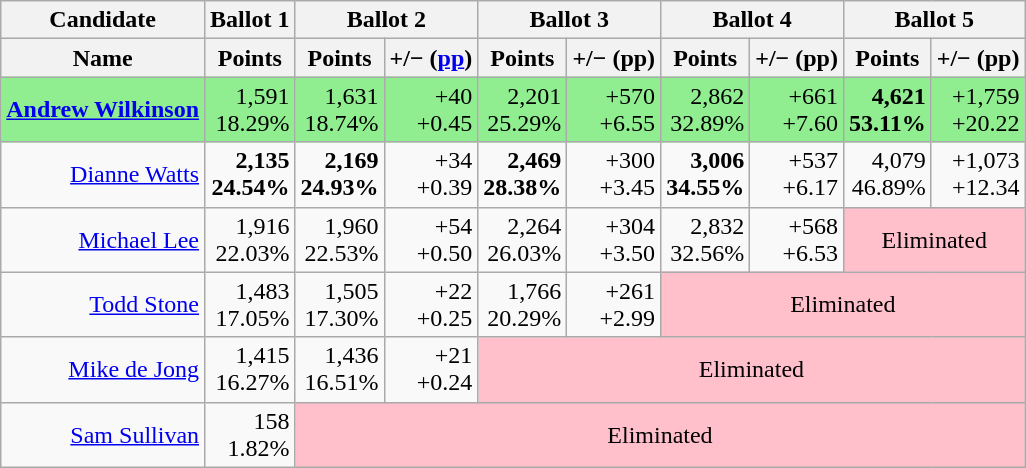<table class="wikitable">
<tr>
<th>Candidate</th>
<th>Ballot 1</th>
<th colspan = "2">Ballot 2</th>
<th colspan = "2">Ballot 3</th>
<th colspan = "2">Ballot 4</th>
<th colspan = "2">Ballot 5</th>
</tr>
<tr>
<th>Name</th>
<th>Points</th>
<th>Points</th>
<th>+/− (<a href='#'>pp</a>)</th>
<th>Points</th>
<th>+/− (pp)</th>
<th>Points</th>
<th>+/− (pp)</th>
<th>Points</th>
<th>+/− (pp)</th>
</tr>
<tr style="text-align:right;background:lightgreen;">
<td> <strong><a href='#'>Andrew Wilkinson</a></strong></td>
<td>1,591<br>18.29%</td>
<td>1,631<br>18.74%</td>
<td>+40<br>+0.45</td>
<td>2,201<br>25.29%</td>
<td>+570<br>+6.55</td>
<td>2,862<br>32.89%</td>
<td>+661<br>+7.60</td>
<td><strong>4,621<br>53.11%</strong></td>
<td>+1,759<br>+20.22</td>
</tr>
<tr style="text-align:right;">
<td><a href='#'>Dianne Watts</a></td>
<td><strong>2,135<br>24.54%</strong></td>
<td><strong>2,169<br>24.93%</strong></td>
<td>+34<br>+0.39</td>
<td><strong>2,469<br>28.38%</strong></td>
<td>+300<br>+3.45</td>
<td><strong>3,006<br>34.55%</strong></td>
<td>+537<br>+6.17</td>
<td>4,079<br>46.89%</td>
<td>+1,073<br>+12.34</td>
</tr>
<tr style="text-align:right;">
<td><a href='#'>Michael Lee</a></td>
<td>1,916<br>22.03%</td>
<td>1,960<br>22.53%</td>
<td>+54<br>+0.50</td>
<td>2,264<br>26.03%</td>
<td>+304<br>+3.50</td>
<td>2,832<br>32.56%</td>
<td>+568<br>+6.53</td>
<td colspan="2" style="text-align:center; background:pink">Eliminated</td>
</tr>
<tr style="text-align:right;">
<td><a href='#'>Todd Stone</a></td>
<td>1,483<br>17.05%</td>
<td>1,505<br>17.30%</td>
<td>+22<br>+0.25</td>
<td>1,766<br>20.29%</td>
<td>+261<br>+2.99</td>
<td colspan="4" style="text-align:center; background:pink">Eliminated</td>
</tr>
<tr style="text-align:right;">
<td><a href='#'>Mike de Jong</a></td>
<td>1,415<br>16.27%</td>
<td>1,436<br>16.51%</td>
<td>+21<br>+0.24</td>
<td colspan="6" style="text-align:center; background:pink">Eliminated</td>
</tr>
<tr style="text-align:right;">
<td><a href='#'>Sam Sullivan</a></td>
<td>158<br>1.82%</td>
<td style="text-align:center; background:pink" colspan=8>Eliminated</td>
</tr>
</table>
